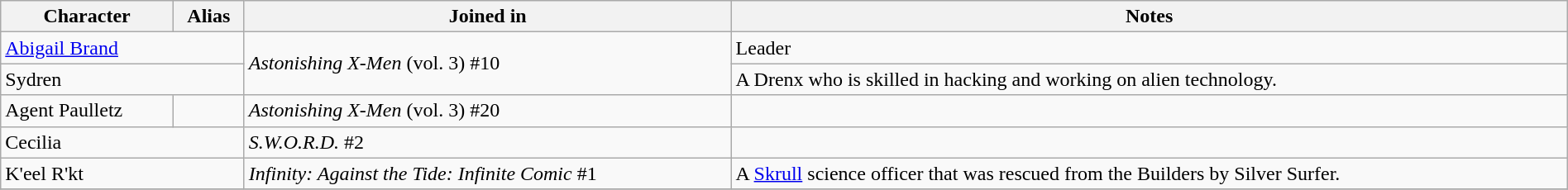<table class="wikitable" style="width:100%; text-align:left; margin:1em auto 1em auto;">
<tr>
<th scope="col">Character</th>
<th scope="col">Alias</th>
<th scope="col">Joined in</th>
<th scope="col">Notes</th>
</tr>
<tr>
<td colspan="2"><a href='#'>Abigail Brand</a></td>
<td rowspan="2"><em>Astonishing X-Men</em> (vol. 3) #10</td>
<td>Leader</td>
</tr>
<tr>
<td colspan="2">Sydren</td>
<td>A Drenx who is skilled in hacking and working on alien technology.</td>
</tr>
<tr>
<td>Agent Paulletz</td>
<td></td>
<td><em>Astonishing X-Men</em> (vol. 3) #20</td>
<td></td>
</tr>
<tr>
<td colspan="2">Cecilia</td>
<td><em>S.W.O.R.D.</em> #2</td>
<td></td>
</tr>
<tr>
<td colspan="2">K'eel R'kt</td>
<td><em>Infinity: Against the Tide: Infinite Comic</em> #1</td>
<td>A <a href='#'>Skrull</a> science officer that was rescued from the Builders by Silver Surfer.</td>
</tr>
<tr>
</tr>
</table>
